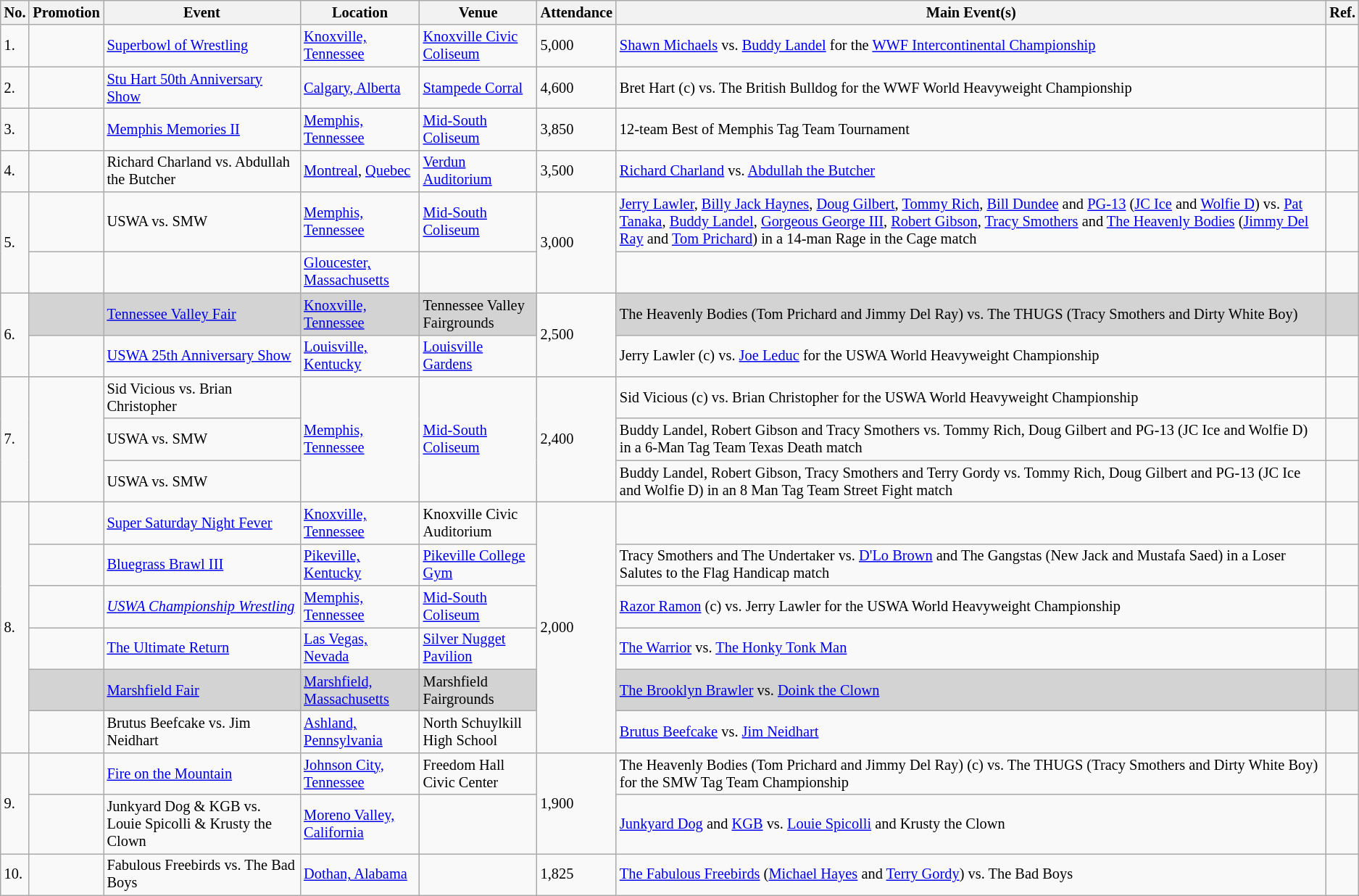<table class="wikitable sortable" style="font-size:85%;">
<tr>
<th>No.</th>
<th>Promotion</th>
<th>Event</th>
<th>Location</th>
<th>Venue</th>
<th>Attendance</th>
<th class=unsortable>Main Event(s)</th>
<th class=unsortable>Ref.</th>
</tr>
<tr>
<td>1.</td>
<td></td>
<td><a href='#'>Superbowl of Wrestling</a> <br> </td>
<td><a href='#'>Knoxville, Tennessee</a></td>
<td><a href='#'>Knoxville Civic Coliseum</a></td>
<td>5,000</td>
<td><a href='#'>Shawn Michaels</a> vs. <a href='#'>Buddy Landel</a> for the <a href='#'>WWF Intercontinental Championship</a></td>
<td></td>
</tr>
<tr>
<td>2.</td>
<td></td>
<td><a href='#'>Stu Hart 50th Anniversary Show</a> <br> </td>
<td><a href='#'>Calgary, Alberta</a></td>
<td><a href='#'>Stampede Corral</a></td>
<td>4,600</td>
<td>Bret Hart (c) vs. The British Bulldog for the WWF World Heavyweight Championship</td>
<td></td>
</tr>
<tr>
<td>3.</td>
<td></td>
<td><a href='#'>Memphis Memories II</a> <br> </td>
<td><a href='#'>Memphis, Tennessee</a></td>
<td><a href='#'>Mid-South Coliseum</a></td>
<td>3,850</td>
<td>12-team Best of Memphis Tag Team Tournament</td>
<td></td>
</tr>
<tr>
<td>4.</td>
<td></td>
<td>Richard Charland vs. Abdullah the Butcher <br> </td>
<td><a href='#'>Montreal</a>, <a href='#'>Quebec</a></td>
<td><a href='#'>Verdun Auditorium</a></td>
<td>3,500</td>
<td><a href='#'>Richard Charland</a> vs. <a href='#'>Abdullah the Butcher</a></td>
<td></td>
</tr>
<tr>
<td rowspan=2>5.</td>
<td></td>
<td>USWA vs. SMW <br> </td>
<td><a href='#'>Memphis, Tennessee</a></td>
<td><a href='#'>Mid-South Coliseum</a></td>
<td rowspan=2>3,000</td>
<td><a href='#'>Jerry Lawler</a>, <a href='#'>Billy Jack Haynes</a>, <a href='#'>Doug Gilbert</a>, <a href='#'>Tommy Rich</a>, <a href='#'>Bill Dundee</a> and <a href='#'>PG-13</a> (<a href='#'>JC Ice</a> and <a href='#'>Wolfie D</a>) vs. <a href='#'>Pat Tanaka</a>, <a href='#'>Buddy Landel</a>, <a href='#'>Gorgeous George III</a>, <a href='#'>Robert Gibson</a>, <a href='#'>Tracy Smothers</a> and <a href='#'>The Heavenly Bodies</a> (<a href='#'>Jimmy Del Ray</a> and <a href='#'>Tom Prichard</a>) in a 14-man Rage in the Cage match</td>
<td></td>
</tr>
<tr>
<td></td>
<td><br> </td>
<td><a href='#'>Gloucester, Massachusetts</a></td>
<td></td>
<td></td>
<td></td>
</tr>
<tr>
<td rowspan=2>6.</td>
<td bgcolor=lightgrey></td>
<td bgcolor=lightgrey><a href='#'>Tennessee Valley Fair</a> <br> </td>
<td bgcolor=lightgrey><a href='#'>Knoxville, Tennessee</a></td>
<td bgcolor=lightgrey>Tennessee Valley Fairgrounds</td>
<td rowspan=2>2,500</td>
<td bgcolor=lightgrey>The Heavenly Bodies (Tom Prichard and Jimmy Del Ray) vs. The THUGS (Tracy Smothers and Dirty White Boy)</td>
<td bgcolor=lightgrey></td>
</tr>
<tr>
<td></td>
<td><a href='#'>USWA 25th Anniversary Show</a> <br> </td>
<td><a href='#'>Louisville, Kentucky</a></td>
<td><a href='#'>Louisville Gardens</a></td>
<td>Jerry Lawler (c) vs. <a href='#'>Joe Leduc</a> for the USWA World Heavyweight Championship</td>
<td></td>
</tr>
<tr>
<td rowspan=3>7.</td>
<td rowspan=3></td>
<td>Sid Vicious vs. Brian Christopher <br> </td>
<td rowspan=3><a href='#'>Memphis, Tennessee</a></td>
<td rowspan=3><a href='#'>Mid-South Coliseum</a></td>
<td rowspan=3>2,400</td>
<td>Sid Vicious (c) vs. Brian Christopher for the USWA World Heavyweight Championship</td>
<td></td>
</tr>
<tr>
<td>USWA vs. SMW <br> </td>
<td>Buddy Landel, Robert Gibson and Tracy Smothers vs. Tommy Rich, Doug Gilbert and PG-13 (JC Ice and Wolfie D) in a 6-Man Tag Team Texas Death match</td>
<td></td>
</tr>
<tr>
<td>USWA vs. SMW <br> </td>
<td>Buddy Landel, Robert Gibson, Tracy Smothers and Terry Gordy vs. Tommy Rich, Doug Gilbert and PG-13 (JC Ice and Wolfie D) in an 8 Man Tag Team Street Fight match</td>
<td></td>
</tr>
<tr>
<td rowspan=6>8.</td>
<td></td>
<td><a href='#'>Super Saturday Night Fever</a> <br> </td>
<td><a href='#'>Knoxville, Tennessee</a></td>
<td>Knoxville Civic Auditorium</td>
<td rowspan=6>2,000</td>
<td></td>
<td></td>
</tr>
<tr>
<td></td>
<td><a href='#'>Bluegrass Brawl III</a> <br> </td>
<td><a href='#'>Pikeville, Kentucky</a></td>
<td><a href='#'>Pikeville College Gym</a></td>
<td>Tracy Smothers and The Undertaker vs. <a href='#'>D'Lo Brown</a> and The Gangstas (New Jack and Mustafa Saed) in a Loser Salutes to the Flag Handicap match</td>
<td></td>
</tr>
<tr>
<td></td>
<td><em><a href='#'>USWA Championship Wrestling</a></em> <br> </td>
<td><a href='#'>Memphis, Tennessee</a></td>
<td><a href='#'>Mid-South Coliseum</a></td>
<td><a href='#'>Razor Ramon</a> (c) vs. Jerry Lawler for the USWA World Heavyweight Championship</td>
<td></td>
</tr>
<tr>
<td></td>
<td><a href='#'>The Ultimate Return</a> <br> </td>
<td><a href='#'>Las Vegas, Nevada</a></td>
<td><a href='#'>Silver Nugget Pavilion</a></td>
<td><a href='#'>The Warrior</a> vs. <a href='#'>The Honky Tonk Man</a></td>
<td></td>
</tr>
<tr>
<td bgcolor=lightgrey></td>
<td bgcolor=lightgrey><a href='#'>Marshfield Fair</a> <br> </td>
<td bgcolor=lightgrey><a href='#'>Marshfield, Massachusetts</a></td>
<td bgcolor=lightgrey>Marshfield Fairgrounds</td>
<td bgcolor=lightgrey><a href='#'>The Brooklyn Brawler</a> vs. <a href='#'>Doink the Clown</a></td>
<td bgcolor=lightgrey></td>
</tr>
<tr>
<td></td>
<td>Brutus Beefcake vs. Jim Neidhart <br> </td>
<td><a href='#'>Ashland, Pennsylvania</a></td>
<td>North Schuylkill High School</td>
<td><a href='#'>Brutus Beefcake</a> vs. <a href='#'>Jim Neidhart</a></td>
<td></td>
</tr>
<tr>
<td rowspan=2>9.</td>
<td></td>
<td><a href='#'>Fire on the Mountain</a> <br> </td>
<td><a href='#'>Johnson City, Tennessee</a></td>
<td>Freedom Hall Civic Center</td>
<td rowspan=2>1,900</td>
<td>The Heavenly Bodies (Tom Prichard and Jimmy Del Ray) (c) vs. The THUGS (Tracy Smothers and Dirty White Boy) for the SMW Tag Team Championship</td>
<td></td>
</tr>
<tr>
<td></td>
<td>Junkyard Dog & KGB vs. Louie Spicolli & Krusty the Clown <br> </td>
<td><a href='#'>Moreno Valley, California</a></td>
<td></td>
<td><a href='#'>Junkyard Dog</a> and <a href='#'>KGB</a> vs. <a href='#'>Louie Spicolli</a> and Krusty the Clown</td>
<td></td>
</tr>
<tr>
<td>10.</td>
<td></td>
<td>Fabulous Freebirds vs. The Bad Boys <br> </td>
<td><a href='#'>Dothan, Alabama</a></td>
<td></td>
<td>1,825</td>
<td><a href='#'>The Fabulous Freebirds</a> (<a href='#'>Michael Hayes</a> and <a href='#'>Terry Gordy</a>) vs. The Bad Boys</td>
<td></td>
</tr>
</table>
